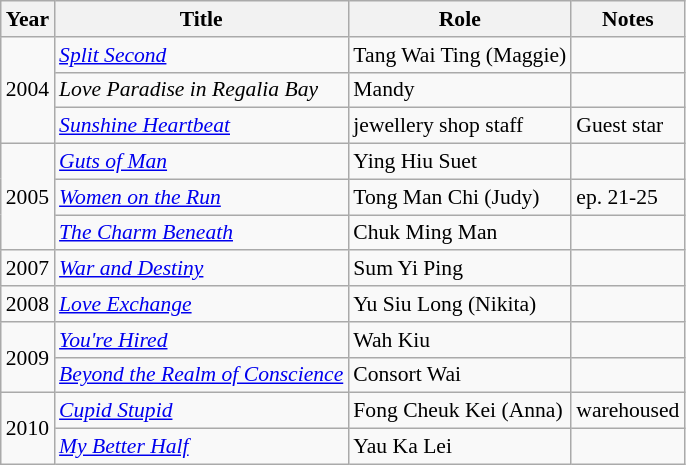<table class="wikitable" style="font-size: 90%;">
<tr>
<th>Year</th>
<th>Title</th>
<th>Role</th>
<th>Notes</th>
</tr>
<tr>
<td rowspan="3">2004</td>
<td><em><a href='#'>Split Second</a></em></td>
<td>Tang Wai Ting (Maggie)</td>
<td></td>
</tr>
<tr>
<td><em>Love Paradise in Regalia Bay</em></td>
<td>Mandy</td>
<td></td>
</tr>
<tr>
<td><em><a href='#'>Sunshine Heartbeat</a></em></td>
<td>jewellery shop staff</td>
<td>Guest star</td>
</tr>
<tr>
<td rowspan="3">2005</td>
<td><em><a href='#'>Guts of Man</a></em></td>
<td>Ying Hiu Suet</td>
<td></td>
</tr>
<tr>
<td><em><a href='#'>Women on the Run</a></em></td>
<td>Tong Man Chi (Judy)</td>
<td>ep. 21-25</td>
</tr>
<tr>
<td><em><a href='#'>The Charm Beneath</a></em></td>
<td>Chuk Ming Man</td>
<td></td>
</tr>
<tr>
<td>2007</td>
<td><em><a href='#'>War and Destiny</a></em></td>
<td>Sum Yi Ping</td>
<td></td>
</tr>
<tr>
<td>2008</td>
<td><em><a href='#'>Love Exchange</a></em></td>
<td>Yu Siu Long (Nikita)</td>
<td></td>
</tr>
<tr>
<td rowspan="2">2009</td>
<td><em><a href='#'>You're Hired</a></em></td>
<td>Wah Kiu</td>
<td></td>
</tr>
<tr>
<td><em><a href='#'>Beyond the Realm of Conscience</a></em></td>
<td>Consort Wai</td>
<td></td>
</tr>
<tr>
<td rowspan="2">2010</td>
<td><em><a href='#'>Cupid Stupid</a></em></td>
<td>Fong Cheuk Kei (Anna)</td>
<td>warehoused</td>
</tr>
<tr>
<td><em><a href='#'>My Better Half</a></em></td>
<td>Yau Ka Lei</td>
<td></td>
</tr>
</table>
